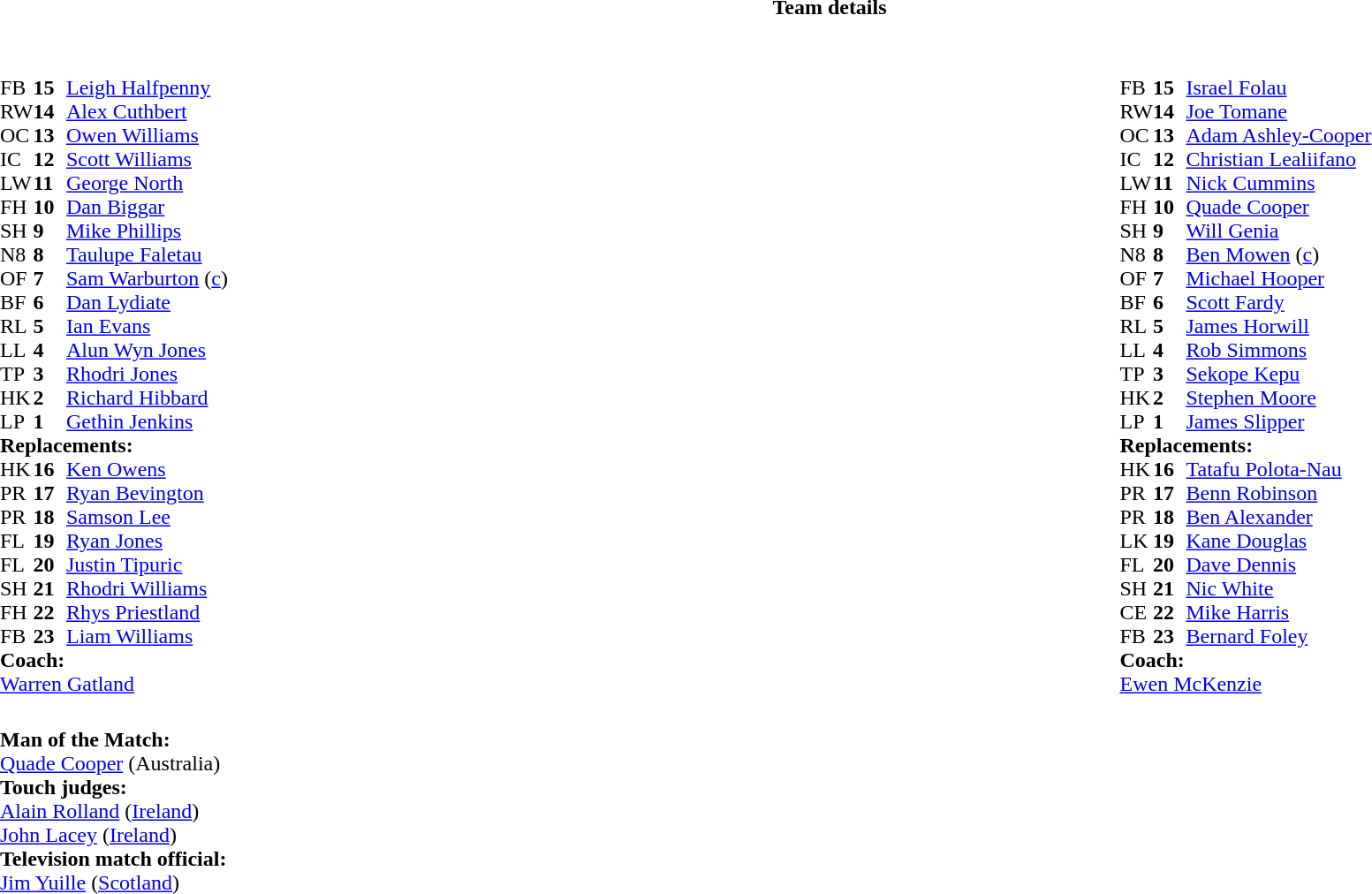<table border="0" width="100%" class="collapsible collapsed">
<tr>
<th>Team details</th>
</tr>
<tr>
<td><br><table width="100%">
<tr>
<td valign="top" width="50%"><br><table style="font-size: 100%" cellspacing="0" cellpadding="0">
<tr>
<th width="25"></th>
<th width="25"></th>
</tr>
<tr>
<td>FB</td>
<td><strong>15</strong></td>
<td><a href='#'>Leigh Halfpenny</a></td>
</tr>
<tr>
<td>RW</td>
<td><strong>14</strong></td>
<td><a href='#'>Alex Cuthbert</a></td>
</tr>
<tr>
<td>OC</td>
<td><strong>13</strong></td>
<td><a href='#'>Owen Williams</a></td>
<td></td>
<td></td>
</tr>
<tr>
<td>IC</td>
<td><strong>12</strong></td>
<td><a href='#'>Scott Williams</a></td>
</tr>
<tr>
<td>LW</td>
<td><strong>11</strong></td>
<td><a href='#'>George North</a></td>
</tr>
<tr>
<td>FH</td>
<td><strong>10</strong></td>
<td><a href='#'>Dan Biggar</a></td>
<td></td>
<td></td>
</tr>
<tr>
<td>SH</td>
<td><strong>9</strong></td>
<td><a href='#'>Mike Phillips</a></td>
<td></td>
<td></td>
</tr>
<tr>
<td>N8</td>
<td><strong>8</strong></td>
<td><a href='#'>Taulupe Faletau</a></td>
</tr>
<tr>
<td>OF</td>
<td><strong>7</strong></td>
<td><a href='#'>Sam Warburton</a> (<a href='#'>c</a>)</td>
</tr>
<tr>
<td>BF</td>
<td><strong>6</strong></td>
<td><a href='#'>Dan Lydiate</a></td>
<td></td>
<td></td>
</tr>
<tr>
<td>RL</td>
<td><strong>5</strong></td>
<td><a href='#'>Ian Evans</a></td>
</tr>
<tr>
<td>LL</td>
<td><strong>4</strong></td>
<td><a href='#'>Alun Wyn Jones</a></td>
</tr>
<tr>
<td>TP</td>
<td><strong>3</strong></td>
<td><a href='#'>Rhodri Jones</a></td>
<td></td>
<td></td>
</tr>
<tr>
<td>HK</td>
<td><strong>2</strong></td>
<td><a href='#'>Richard Hibbard</a></td>
<td></td>
<td></td>
</tr>
<tr>
<td>LP</td>
<td><strong>1</strong></td>
<td><a href='#'>Gethin Jenkins</a></td>
<td></td>
<td></td>
</tr>
<tr>
<td colspan=3><strong>Replacements:</strong></td>
</tr>
<tr>
<td>HK</td>
<td><strong>16</strong></td>
<td><a href='#'>Ken Owens</a></td>
<td></td>
<td></td>
</tr>
<tr>
<td>PR</td>
<td><strong>17</strong></td>
<td><a href='#'>Ryan Bevington</a></td>
<td></td>
<td></td>
</tr>
<tr>
<td>PR</td>
<td><strong>18</strong></td>
<td><a href='#'>Samson Lee</a></td>
<td></td>
<td></td>
</tr>
<tr>
<td>FL</td>
<td><strong>19</strong></td>
<td><a href='#'>Ryan Jones</a></td>
</tr>
<tr>
<td>FL</td>
<td><strong>20</strong></td>
<td><a href='#'>Justin Tipuric</a></td>
<td></td>
<td></td>
</tr>
<tr>
<td>SH</td>
<td><strong>21</strong></td>
<td><a href='#'>Rhodri Williams</a></td>
<td></td>
<td></td>
</tr>
<tr>
<td>FH</td>
<td><strong>22</strong></td>
<td><a href='#'>Rhys Priestland</a></td>
<td></td>
<td></td>
</tr>
<tr>
<td>FB</td>
<td><strong>23</strong></td>
<td><a href='#'>Liam Williams</a></td>
<td></td>
<td></td>
</tr>
<tr>
<td colspan=3><strong>Coach:</strong></td>
</tr>
<tr>
<td colspan="4"> <a href='#'>Warren Gatland</a></td>
</tr>
</table>
</td>
<td valign="top" width="50%"><br><table style="font-size: 100%" cellspacing="0" cellpadding="0" align="center">
<tr>
<th width="25"></th>
<th width="25"></th>
</tr>
<tr>
<td>FB</td>
<td><strong>15</strong></td>
<td><a href='#'>Israel Folau</a></td>
</tr>
<tr>
<td>RW</td>
<td><strong>14</strong></td>
<td><a href='#'>Joe Tomane</a></td>
<td></td>
<td></td>
</tr>
<tr>
<td>OC</td>
<td><strong>13</strong></td>
<td><a href='#'>Adam Ashley-Cooper</a></td>
</tr>
<tr>
<td>IC</td>
<td><strong>12</strong></td>
<td><a href='#'>Christian Lealiifano</a></td>
<td></td>
<td></td>
</tr>
<tr>
<td>LW</td>
<td><strong>11</strong></td>
<td><a href='#'>Nick Cummins</a></td>
</tr>
<tr>
<td>FH</td>
<td><strong>10</strong></td>
<td><a href='#'>Quade Cooper</a></td>
<td></td>
</tr>
<tr>
<td>SH</td>
<td><strong>9</strong></td>
<td><a href='#'>Will Genia</a></td>
</tr>
<tr>
<td>N8</td>
<td><strong>8</strong></td>
<td><a href='#'>Ben Mowen</a> (<a href='#'>c</a>)</td>
<td></td>
<td></td>
</tr>
<tr>
<td>OF</td>
<td><strong>7</strong></td>
<td><a href='#'>Michael Hooper</a></td>
</tr>
<tr>
<td>BF</td>
<td><strong>6</strong></td>
<td><a href='#'>Scott Fardy</a></td>
</tr>
<tr>
<td>RL</td>
<td><strong>5</strong></td>
<td><a href='#'>James Horwill</a></td>
<td></td>
<td></td>
</tr>
<tr>
<td>LL</td>
<td><strong>4</strong></td>
<td><a href='#'>Rob Simmons</a></td>
</tr>
<tr>
<td>TP</td>
<td><strong>3</strong></td>
<td><a href='#'>Sekope Kepu</a></td>
<td></td>
<td></td>
</tr>
<tr>
<td>HK</td>
<td><strong>2</strong></td>
<td><a href='#'>Stephen Moore</a></td>
<td></td>
<td></td>
</tr>
<tr>
<td>LP</td>
<td><strong>1</strong></td>
<td><a href='#'>James Slipper</a></td>
<td></td>
<td></td>
</tr>
<tr>
<td colspan=3><strong>Replacements:</strong></td>
</tr>
<tr>
<td>HK</td>
<td><strong>16</strong></td>
<td><a href='#'>Tatafu Polota-Nau</a></td>
<td></td>
<td></td>
</tr>
<tr>
<td>PR</td>
<td><strong>17</strong></td>
<td><a href='#'>Benn Robinson</a></td>
<td></td>
<td></td>
</tr>
<tr>
<td>PR</td>
<td><strong>18</strong></td>
<td><a href='#'>Ben Alexander</a></td>
<td></td>
<td></td>
</tr>
<tr>
<td>LK</td>
<td><strong>19</strong></td>
<td><a href='#'>Kane Douglas</a></td>
<td></td>
<td></td>
</tr>
<tr>
<td>FL</td>
<td><strong>20</strong></td>
<td><a href='#'>Dave Dennis</a></td>
<td></td>
<td></td>
</tr>
<tr>
<td>SH</td>
<td><strong>21</strong></td>
<td><a href='#'>Nic White</a></td>
</tr>
<tr>
<td>CE</td>
<td><strong>22</strong></td>
<td><a href='#'>Mike Harris</a></td>
<td></td>
<td></td>
</tr>
<tr>
<td>FB</td>
<td><strong>23</strong></td>
<td><a href='#'>Bernard Foley</a></td>
<td></td>
<td></td>
</tr>
<tr>
<td colspan=3><strong>Coach:</strong></td>
</tr>
<tr>
<td colspan="4"> <a href='#'>Ewen McKenzie</a></td>
</tr>
</table>
</td>
</tr>
</table>
<table width=100% style="font-size: 100%">
<tr>
<td><br><strong>Man of the Match:</strong>
<br><a href='#'>Quade Cooper</a> (Australia)<br><strong>Touch judges:</strong>
<br><a href='#'>Alain Rolland</a> (<a href='#'>Ireland</a>)
<br><a href='#'>John Lacey</a> (<a href='#'>Ireland</a>)
<br><strong>Television match official:</strong>
<br><a href='#'>Jim Yuille</a> (<a href='#'>Scotland</a>)</td>
</tr>
</table>
</td>
</tr>
</table>
